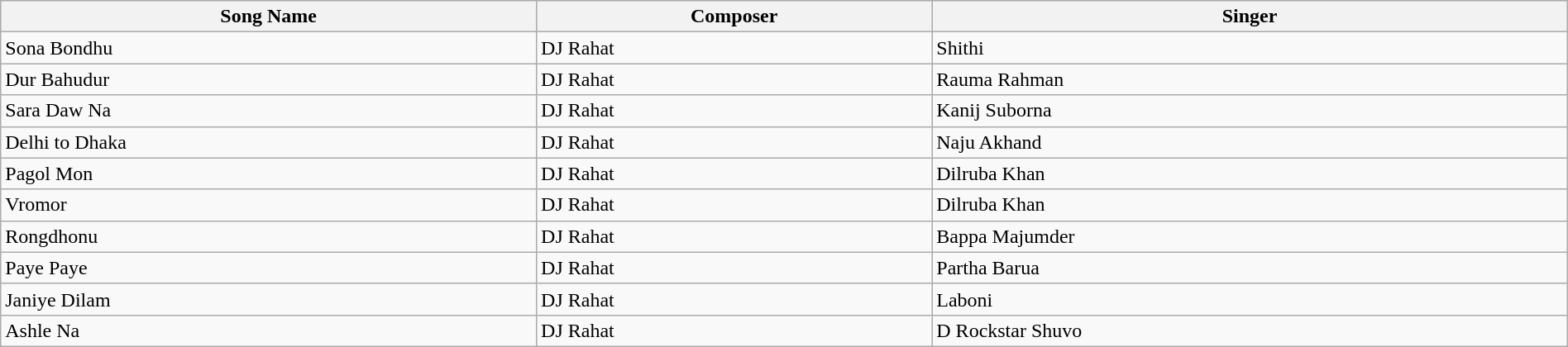<table class="wikitable sortable collapsible" style="width: 100%;">
<tr>
<th style="*background:d0e5f5;">Song Name</th>
<th style="*background:d0e5f5;">Composer</th>
<th style="*background:d0e5f5;">Singer</th>
</tr>
<tr>
<td>Sona Bondhu</td>
<td>DJ Rahat</td>
<td>Shithi</td>
</tr>
<tr>
<td>Dur Bahudur</td>
<td>DJ Rahat</td>
<td>Rauma Rahman</td>
</tr>
<tr>
<td>Sara Daw Na</td>
<td>DJ Rahat</td>
<td>Kanij Suborna</td>
</tr>
<tr>
<td>Delhi to Dhaka</td>
<td>DJ Rahat</td>
<td>Naju Akhand</td>
</tr>
<tr>
<td>Pagol Mon</td>
<td>DJ Rahat</td>
<td>Dilruba Khan</td>
</tr>
<tr>
<td>Vromor</td>
<td>DJ Rahat</td>
<td>Dilruba Khan</td>
</tr>
<tr>
<td>Rongdhonu</td>
<td>DJ Rahat</td>
<td>Bappa Majumder</td>
</tr>
<tr>
<td>Paye Paye</td>
<td>DJ Rahat</td>
<td>Partha  Barua</td>
</tr>
<tr>
<td>Janiye Dilam</td>
<td>DJ Rahat</td>
<td>Laboni</td>
</tr>
<tr>
<td>Ashle Na</td>
<td>DJ Rahat</td>
<td>D Rockstar Shuvo</td>
</tr>
</table>
